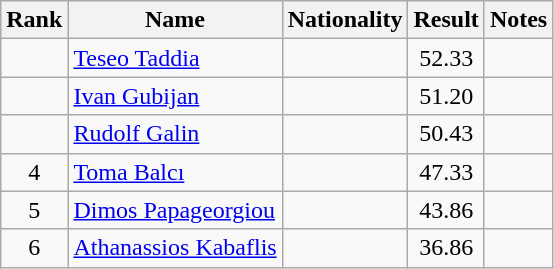<table class="wikitable sortable" style="text-align:center">
<tr>
<th>Rank</th>
<th>Name</th>
<th>Nationality</th>
<th>Result</th>
<th>Notes</th>
</tr>
<tr>
<td></td>
<td align=left><a href='#'>Teseo Taddia</a></td>
<td align=left></td>
<td>52.33</td>
<td></td>
</tr>
<tr>
<td></td>
<td align=left><a href='#'>Ivan Gubijan</a></td>
<td align=left></td>
<td>51.20</td>
<td></td>
</tr>
<tr>
<td></td>
<td align=left><a href='#'>Rudolf Galin</a></td>
<td align=left></td>
<td>50.43</td>
<td></td>
</tr>
<tr>
<td>4</td>
<td align=left><a href='#'>Toma Balcı</a></td>
<td align=left></td>
<td>47.33</td>
<td></td>
</tr>
<tr>
<td>5</td>
<td align=left><a href='#'>Dimos Papageorgiou</a></td>
<td align=left></td>
<td>43.86</td>
<td></td>
</tr>
<tr>
<td>6</td>
<td align=left><a href='#'>Athanassios Kabaflis</a></td>
<td align=left></td>
<td>36.86</td>
<td></td>
</tr>
</table>
